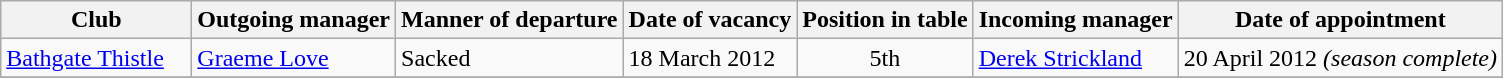<table class="wikitable">
<tr>
<th width=120>Club</th>
<th>Outgoing manager</th>
<th>Manner of departure</th>
<th>Date of vacancy</th>
<th>Position in table</th>
<th>Incoming manager</th>
<th>Date of appointment</th>
</tr>
<tr>
<td><a href='#'>Bathgate Thistle</a></td>
<td><a href='#'>Graeme Love</a></td>
<td>Sacked </td>
<td>18 March 2012</td>
<td align="center">5th</td>
<td><a href='#'>Derek Strickland</a></td>
<td>20 April 2012 <em>(season complete)</em></td>
</tr>
<tr>
</tr>
</table>
